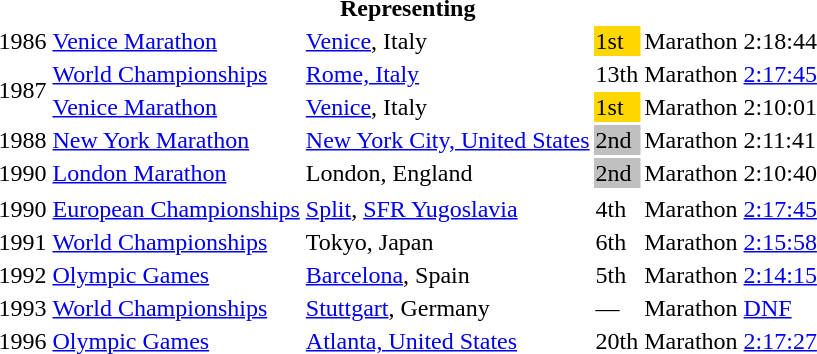<table>
<tr>
<th colspan="6">Representing </th>
</tr>
<tr>
<td>1986</td>
<td><a href='#'>Venice Marathon</a></td>
<td><a href='#'>Venice</a>, Italy</td>
<td bgcolor="gold">1st</td>
<td>Marathon</td>
<td>2:18:44</td>
</tr>
<tr>
<td rowspan=2>1987</td>
<td><a href='#'>World Championships</a></td>
<td><a href='#'>Rome, Italy</a></td>
<td>13th</td>
<td>Marathon</td>
<td><a href='#'>2:17:45</a></td>
</tr>
<tr>
<td><a href='#'>Venice Marathon</a></td>
<td><a href='#'>Venice</a>, Italy</td>
<td bgcolor="gold">1st</td>
<td>Marathon</td>
<td>2:10:01</td>
</tr>
<tr>
<td>1988</td>
<td><a href='#'>New York Marathon</a></td>
<td><a href='#'>New York City, United States</a></td>
<td bgcolor="silver">2nd</td>
<td>Marathon</td>
<td>2:11:41</td>
</tr>
<tr>
<td>1990</td>
<td><a href='#'>London Marathon</a></td>
<td>London, England</td>
<td bgcolor="silver">2nd</td>
<td>Marathon</td>
<td>2:10:40</td>
</tr>
<tr>
</tr>
<tr>
<td>1990</td>
<td><a href='#'>European Championships</a></td>
<td><a href='#'>Split</a>, <a href='#'>SFR Yugoslavia</a></td>
<td>4th</td>
<td>Marathon</td>
<td><a href='#'>2:17:45</a></td>
</tr>
<tr>
<td>1991</td>
<td><a href='#'>World Championships</a></td>
<td>Tokyo, Japan</td>
<td>6th</td>
<td>Marathon</td>
<td><a href='#'>2:15:58</a></td>
</tr>
<tr>
<td>1992</td>
<td><a href='#'>Olympic Games</a></td>
<td><a href='#'>Barcelona</a>, Spain</td>
<td>5th</td>
<td>Marathon</td>
<td><a href='#'>2:14:15</a></td>
</tr>
<tr>
<td>1993</td>
<td><a href='#'>World Championships</a></td>
<td><a href='#'>Stuttgart</a>, Germany</td>
<td>—</td>
<td>Marathon</td>
<td><a href='#'>DNF</a></td>
</tr>
<tr>
<td>1996</td>
<td><a href='#'>Olympic Games</a></td>
<td><a href='#'>Atlanta, United States</a></td>
<td>20th</td>
<td>Marathon</td>
<td><a href='#'>2:17:27</a></td>
</tr>
</table>
